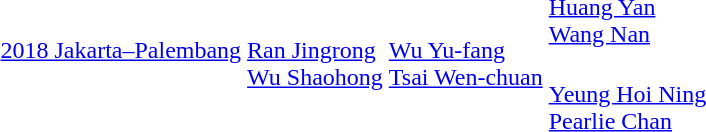<table>
<tr>
<td rowspan=2><a href='#'>2018 Jakarta–Palembang</a></td>
<td rowspan=2><br><a href='#'>Ran Jingrong</a><br><a href='#'>Wu Shaohong</a></td>
<td rowspan=2><br><a href='#'>Wu Yu-fang</a><br><a href='#'>Tsai Wen-chuan</a></td>
<td><br><a href='#'>Huang Yan</a><br><a href='#'>Wang Nan</a></td>
</tr>
<tr>
<td><br><a href='#'>Yeung Hoi Ning</a><br><a href='#'>Pearlie Chan</a></td>
</tr>
</table>
